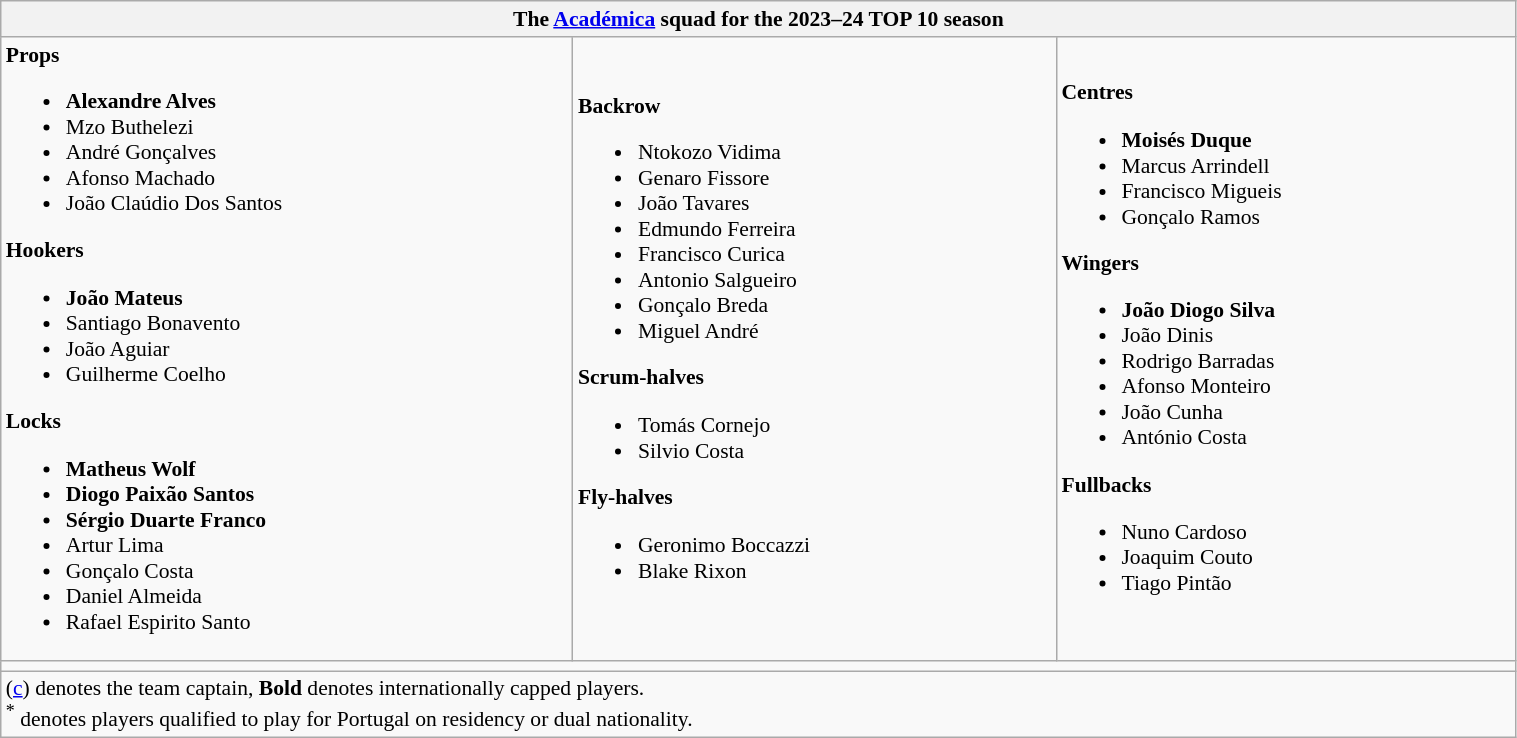<table class="wikitable" style="text-align:left; font-size:90%; width:80%">
<tr>
<th colspan="3">The <strong><a href='#'>Académica</a></strong> squad for the 2023–24 TOP 10 season</th>
</tr>
<tr>
<td><strong>Props</strong><br><ul><li> <strong>Alexandre Alves</strong></li><li> Mzo Buthelezi</li><li> André Gonçalves</li><li> Afonso Machado</li><li> João Claúdio Dos Santos</li></ul><strong>Hookers</strong><ul><li> <strong>João Mateus</strong></li><li> Santiago Bonavento</li><li> João Aguiar</li><li> Guilherme Coelho</li></ul><strong>Locks</strong><ul><li> <strong>Matheus Wolf</strong></li><li> <strong>Diogo Paixão Santos</strong></li><li> <strong>Sérgio Duarte Franco</strong></li><li> Artur Lima</li><li> Gonçalo Costa</li><li> Daniel Almeida</li><li> Rafael Espirito Santo</li></ul></td>
<td><strong>Backrow</strong><br><ul><li> Ntokozo Vidima</li><li> Genaro Fissore</li><li> João Tavares</li><li> Edmundo Ferreira</li><li> Francisco Curica</li><li> Antonio Salgueiro</li><li> Gonçalo Breda</li><li> Miguel André</li></ul><strong>Scrum-halves</strong><ul><li> Tomás Cornejo</li><li> Silvio Costa</li></ul><strong>Fly-halves</strong><ul><li> Geronimo Boccazzi</li><li> Blake Rixon</li></ul></td>
<td><strong>Centres</strong><br><ul><li> <strong>Moisés Duque</strong></li><li> Marcus Arrindell</li><li> Francisco Migueis</li><li> Gonçalo Ramos</li></ul><strong>Wingers</strong><ul><li> <strong>João Diogo Silva</strong></li><li> João Dinis</li><li> Rodrigo Barradas</li><li> Afonso Monteiro</li><li> João Cunha</li><li> António Costa</li></ul><strong>Fullbacks</strong><ul><li> Nuno Cardoso</li><li> Joaquim Couto</li><li> Tiago Pintão</li></ul></td>
</tr>
<tr>
<td colspan="3"></td>
</tr>
<tr>
<td colspan="3">(<a href='#'>c</a>) denotes the team captain, <strong>Bold</strong> denotes internationally capped players.<br><sup>*</sup> denotes players qualified to play for Portugal on residency or dual nationality.
</td>
</tr>
</table>
